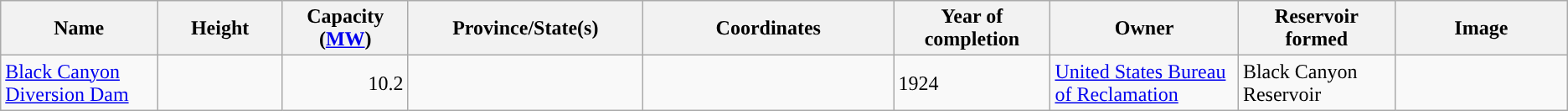<table class="wikitable sortable" border="1">
<tr>
<th width="10%">Name</th>
<th width="8%">Height</th>
<th width="8%">Capacity (<a href='#'>MW</a>)</th>
<th width="15%">Province/State(s)</th>
<th width="16%">Coordinates</th>
<th width="10%">Year of completion</th>
<th width="12%">Owner</th>
<th width="10%">Reservoir formed</th>
<th>Image</th>
</tr>
<tr>
<td><a href='#'>Black Canyon Diversion Dam</a></td>
<td></td>
<td align="right">10.2</td>
<td></td>
<td></td>
<td>1924</td>
<td><a href='#'>United States Bureau of Reclamation</a></td>
<td>Black Canyon Reservoir</td>
<td></td>
</tr>
</table>
